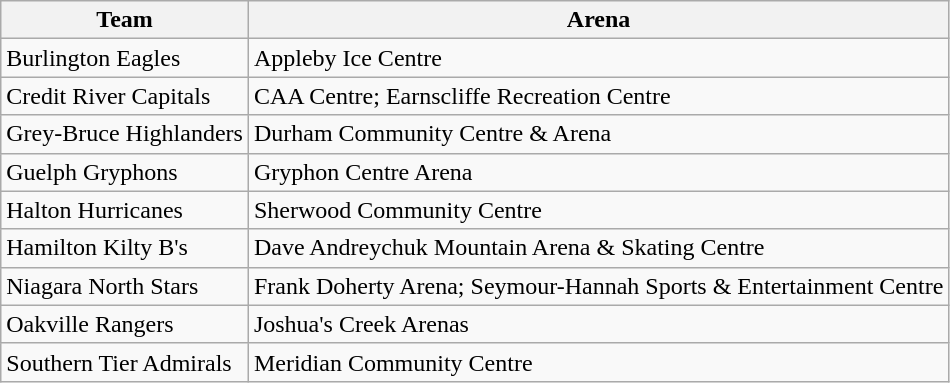<table class="wikitable">
<tr>
<th>Team</th>
<th>Arena</th>
</tr>
<tr>
<td>Burlington Eagles</td>
<td>Appleby Ice Centre</td>
</tr>
<tr>
<td>Credit River Capitals</td>
<td>CAA Centre; Earnscliffe Recreation Centre</td>
</tr>
<tr>
<td>Grey-Bruce Highlanders</td>
<td>Durham Community Centre & Arena</td>
</tr>
<tr>
<td>Guelph Gryphons</td>
<td>Gryphon Centre Arena</td>
</tr>
<tr>
<td>Halton Hurricanes</td>
<td>Sherwood Community Centre</td>
</tr>
<tr>
<td>Hamilton Kilty B's</td>
<td>Dave Andreychuk Mountain Arena & Skating Centre</td>
</tr>
<tr>
<td>Niagara North Stars</td>
<td>Frank Doherty Arena; Seymour-Hannah Sports & Entertainment Centre</td>
</tr>
<tr>
<td>Oakville Rangers</td>
<td>Joshua's Creek Arenas</td>
</tr>
<tr>
<td>Southern Tier Admirals</td>
<td>Meridian Community Centre</td>
</tr>
</table>
